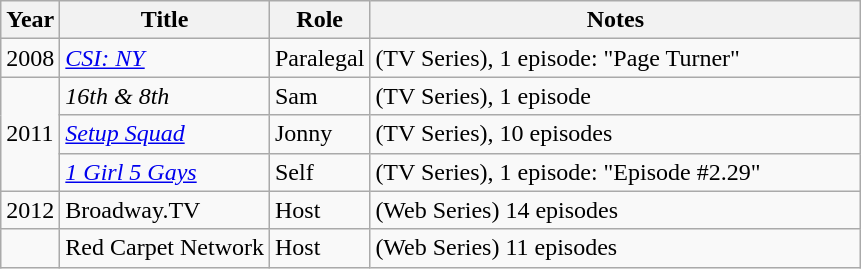<table class="wikitable sortable">
<tr>
<th>Year</th>
<th>Title</th>
<th>Role</th>
<th class="unsortable" style="width:20em;">Notes</th>
</tr>
<tr>
<td>2008</td>
<td><em><a href='#'>CSI: NY</a></em></td>
<td>Paralegal</td>
<td>(TV Series), 1 episode: "Page Turner"</td>
</tr>
<tr>
<td rowspan="3">2011</td>
<td><em>16th & 8th</em></td>
<td>Sam</td>
<td>(TV Series), 1 episode</td>
</tr>
<tr>
<td><em><a href='#'>Setup Squad</a></em></td>
<td>Jonny</td>
<td>(TV Series), 10 episodes</td>
</tr>
<tr>
<td><em><a href='#'>1 Girl 5 Gays</a></em></td>
<td>Self</td>
<td>(TV Series), 1 episode: "Episode #2.29"</td>
</tr>
<tr>
<td>2012</td>
<td>Broadway.TV</td>
<td>Host</td>
<td>(Web Series) 14 episodes</td>
</tr>
<tr>
<td></td>
<td>Red Carpet Network</td>
<td>Host</td>
<td>(Web Series) 11 episodes</td>
</tr>
</table>
